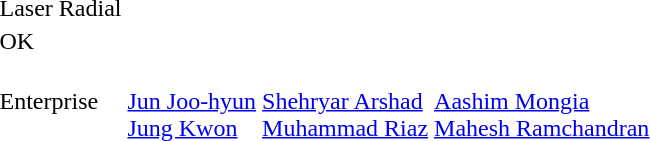<table>
<tr>
<td>Laser Radial<br></td>
<td></td>
<td></td>
<td></td>
</tr>
<tr>
<td>OK<br></td>
<td></td>
<td></td>
<td></td>
</tr>
<tr>
<td>Enterprise<br></td>
<td><br><a href='#'>Jun Joo-hyun</a><br><a href='#'>Jung Kwon</a></td>
<td><br><a href='#'>Shehryar Arshad</a><br><a href='#'>Muhammad Riaz</a></td>
<td><br><a href='#'>Aashim Mongia</a><br><a href='#'>Mahesh Ramchandran</a></td>
</tr>
</table>
